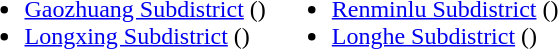<table>
<tr>
<td valign="top"><br><ul><li><a href='#'>Gaozhuang Subdistrict</a> ()</li><li><a href='#'>Longxing Subdistrict</a> ()</li></ul></td>
<td valign="top"><br><ul><li><a href='#'>Renminlu Subdistrict</a> ()</li><li><a href='#'>Longhe Subdistrict</a> ()</li></ul></td>
</tr>
</table>
